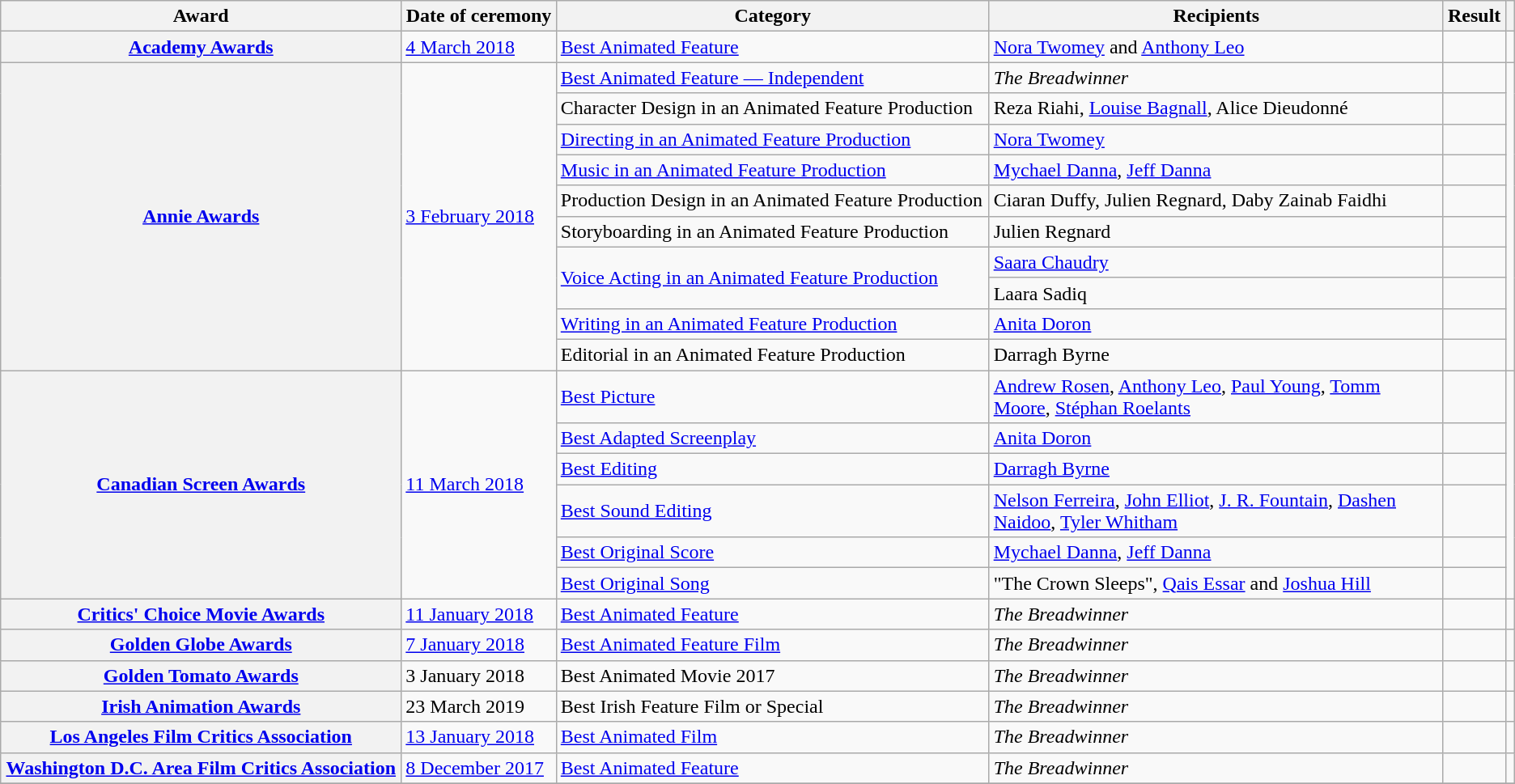<table class="wikitable sortable plainrowheaders">
<tr>
<th scope="col">Award</th>
<th scope="col">Date of ceremony</th>
<th scope="col">Category</th>
<th scope="col" style="width:30%;">Recipients</th>
<th scope="col">Result</th>
<th scope="col" class="unsortable"></th>
</tr>
<tr>
<th scope="row"><a href='#'>Academy Awards</a></th>
<td><a href='#'>4 March 2018</a></td>
<td><a href='#'>Best Animated Feature</a></td>
<td><a href='#'>Nora Twomey</a> and <a href='#'>Anthony Leo</a></td>
<td></td>
<td style="text-align:center;"></td>
</tr>
<tr>
<th scope="row" rowspan="10"><a href='#'>Annie Awards</a></th>
<td rowspan="10"><a href='#'>3 February 2018</a></td>
<td><a href='#'>Best Animated Feature — Independent</a></td>
<td><em>The Breadwinner</em></td>
<td></td>
<td rowspan="10" style="text-align:center;"></td>
</tr>
<tr>
<td>Character Design in an Animated Feature Production</td>
<td>Reza Riahi, <a href='#'>Louise Bagnall</a>, Alice Dieudonné</td>
<td></td>
</tr>
<tr>
<td><a href='#'>Directing in an Animated Feature Production</a></td>
<td><a href='#'>Nora Twomey</a></td>
<td></td>
</tr>
<tr>
<td><a href='#'>Music in an Animated Feature Production</a></td>
<td><a href='#'>Mychael Danna</a>, <a href='#'>Jeff Danna</a></td>
<td></td>
</tr>
<tr>
<td>Production Design in an Animated Feature Production</td>
<td>Ciaran Duffy, Julien Regnard, Daby Zainab Faidhi</td>
<td></td>
</tr>
<tr>
<td>Storyboarding in an Animated Feature Production</td>
<td>Julien Regnard</td>
<td></td>
</tr>
<tr>
<td rowspan="2"><a href='#'>Voice Acting in an Animated Feature Production</a></td>
<td><a href='#'>Saara Chaudry</a></td>
<td></td>
</tr>
<tr>
<td>Laara Sadiq</td>
<td></td>
</tr>
<tr>
<td><a href='#'>Writing in an Animated Feature Production</a></td>
<td><a href='#'>Anita Doron</a></td>
<td></td>
</tr>
<tr>
<td>Editorial in an Animated Feature Production</td>
<td>Darragh Byrne</td>
<td></td>
</tr>
<tr>
<th scope="row" rowspan="6"><a href='#'>Canadian Screen Awards</a></th>
<td rowspan="6"><a href='#'>11 March 2018</a></td>
<td><a href='#'>Best Picture</a></td>
<td><a href='#'>Andrew Rosen</a>, <a href='#'>Anthony Leo</a>, <a href='#'>Paul Young</a>, <a href='#'>Tomm Moore</a>, <a href='#'>Stéphan Roelants</a></td>
<td></td>
<td rowspan="6" style="text-align:center;"></td>
</tr>
<tr>
<td><a href='#'>Best Adapted Screenplay</a></td>
<td><a href='#'>Anita Doron</a></td>
<td></td>
</tr>
<tr>
<td><a href='#'>Best Editing</a></td>
<td><a href='#'>Darragh Byrne</a></td>
<td></td>
</tr>
<tr>
<td><a href='#'>Best Sound Editing</a></td>
<td><a href='#'>Nelson Ferreira</a>, <a href='#'>John Elliot</a>, <a href='#'>J. R. Fountain</a>, <a href='#'>Dashen Naidoo</a>, <a href='#'>Tyler Whitham</a></td>
<td></td>
</tr>
<tr>
<td><a href='#'>Best Original Score</a></td>
<td><a href='#'>Mychael Danna</a>, <a href='#'>Jeff Danna</a></td>
<td></td>
</tr>
<tr>
<td><a href='#'>Best Original Song</a></td>
<td>"The Crown Sleeps", <a href='#'>Qais Essar</a> and <a href='#'>Joshua Hill</a></td>
<td></td>
</tr>
<tr>
<th scope="row"><a href='#'>Critics' Choice Movie Awards</a></th>
<td><a href='#'>11 January 2018</a></td>
<td><a href='#'>Best Animated Feature</a></td>
<td><em>The Breadwinner</em></td>
<td></td>
<td style="text-align:center;"></td>
</tr>
<tr>
<th scope="row"><a href='#'>Golden Globe Awards</a></th>
<td><a href='#'>7 January 2018</a></td>
<td><a href='#'>Best Animated Feature Film</a></td>
<td><em>The Breadwinner</em></td>
<td></td>
<td style="text-align:center;"></td>
</tr>
<tr>
<th scope="row"><a href='#'>Golden Tomato Awards</a></th>
<td>3 January 2018</td>
<td>Best Animated Movie 2017</td>
<td><em>The Breadwinner</em></td>
<td></td>
<td style="text-align:center;"></td>
</tr>
<tr>
<th scope="row"><a href='#'>Irish Animation Awards</a></th>
<td>23 March 2019</td>
<td>Best Irish Feature Film or Special</td>
<td><em>The Breadwinner</em></td>
<td></td>
<td style="text-align:center;"></td>
</tr>
<tr>
<th scope="row"><a href='#'>Los Angeles Film Critics Association</a></th>
<td><a href='#'>13 January 2018</a></td>
<td><a href='#'>Best Animated Film</a></td>
<td><em>The Breadwinner</em></td>
<td></td>
<td style="text-align:center;"></td>
</tr>
<tr>
<th scope="row"><a href='#'>Washington D.C. Area Film Critics Association</a></th>
<td><a href='#'>8 December 2017</a></td>
<td><a href='#'>Best Animated Feature</a></td>
<td><em>The Breadwinner</em></td>
<td></td>
<td style="text-align:center;"></td>
</tr>
<tr>
</tr>
</table>
